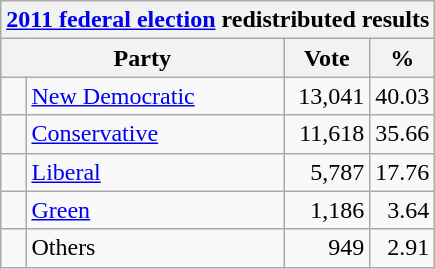<table class="wikitable">
<tr>
<th colspan="4"><a href='#'>2011 federal election</a> redistributed results</th>
</tr>
<tr>
<th bgcolor="#DDDDFF" width="130px" colspan="2">Party</th>
<th bgcolor="#DDDDFF" width="50px">Vote</th>
<th bgcolor="#DDDDFF" width="30px">%</th>
</tr>
<tr>
<td> </td>
<td><a href='#'>New Democratic</a></td>
<td align=right>13,041</td>
<td align=right>40.03</td>
</tr>
<tr>
<td> </td>
<td><a href='#'>Conservative</a></td>
<td align=right>11,618</td>
<td align=right>35.66</td>
</tr>
<tr>
<td> </td>
<td><a href='#'>Liberal</a></td>
<td align=right>5,787</td>
<td align=right>17.76</td>
</tr>
<tr>
<td> </td>
<td><a href='#'>Green</a></td>
<td align=right>1,186</td>
<td align=right>3.64</td>
</tr>
<tr>
<td> </td>
<td>Others</td>
<td align=right>949</td>
<td align=right>2.91</td>
</tr>
</table>
